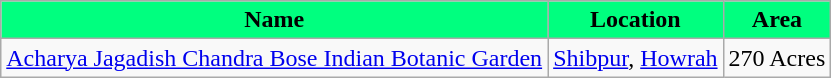<table class="sortable wikitable">
<tr>
<th style="background-color:#00FF7F;">Name</th>
<th style="background-color:#00FF7F;">Location</th>
<th style="background-color:#00FF7F;">Area</th>
</tr>
<tr>
<td><a href='#'>Acharya Jagadish Chandra Bose Indian Botanic Garden</a></td>
<td><a href='#'>Shibpur</a>, <a href='#'>Howrah</a></td>
<td>270 Acres</td>
</tr>
</table>
